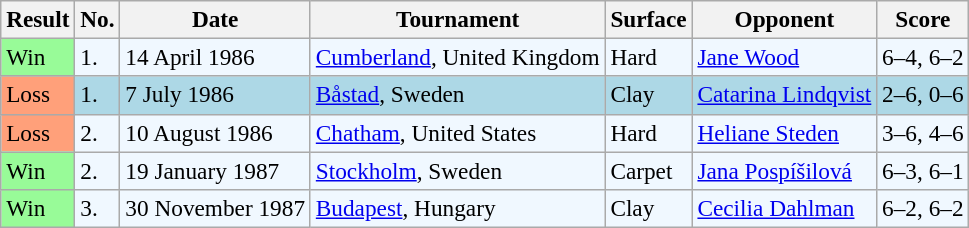<table class="sortable wikitable" style="font-size:97%">
<tr>
<th>Result</th>
<th>No.</th>
<th>Date</th>
<th>Tournament</th>
<th>Surface</th>
<th>Opponent</th>
<th>Score</th>
</tr>
<tr style="background:#f0f8ff;">
<td style="background:#98fb98;">Win</td>
<td>1.</td>
<td>14 April 1986</td>
<td><a href='#'>Cumberland</a>, United Kingdom</td>
<td>Hard</td>
<td> <a href='#'>Jane Wood</a></td>
<td>6–4, 6–2</td>
</tr>
<tr style="background:lightblue;">
<td style="background:#ffa07a;">Loss</td>
<td>1.</td>
<td>7 July 1986</td>
<td><a href='#'>Båstad</a>, Sweden</td>
<td>Clay</td>
<td> <a href='#'>Catarina Lindqvist</a></td>
<td>2–6, 0–6</td>
</tr>
<tr style="background:#f0f8ff;">
<td style="background:#ffa07a;">Loss</td>
<td>2.</td>
<td>10 August 1986</td>
<td><a href='#'>Chatham</a>, United States</td>
<td>Hard</td>
<td> <a href='#'>Heliane Steden</a></td>
<td>3–6, 4–6</td>
</tr>
<tr style="background:#f0f8ff;">
<td style="background:#98fb98;">Win</td>
<td>2.</td>
<td>19 January 1987</td>
<td><a href='#'>Stockholm</a>, Sweden</td>
<td>Carpet</td>
<td> <a href='#'>Jana Pospíšilová</a></td>
<td>6–3, 6–1</td>
</tr>
<tr style="background:#f0f8ff;">
<td style="background:#98fb98;">Win</td>
<td>3.</td>
<td>30 November 1987</td>
<td><a href='#'>Budapest</a>, Hungary</td>
<td>Clay</td>
<td> <a href='#'>Cecilia Dahlman</a></td>
<td>6–2, 6–2</td>
</tr>
</table>
